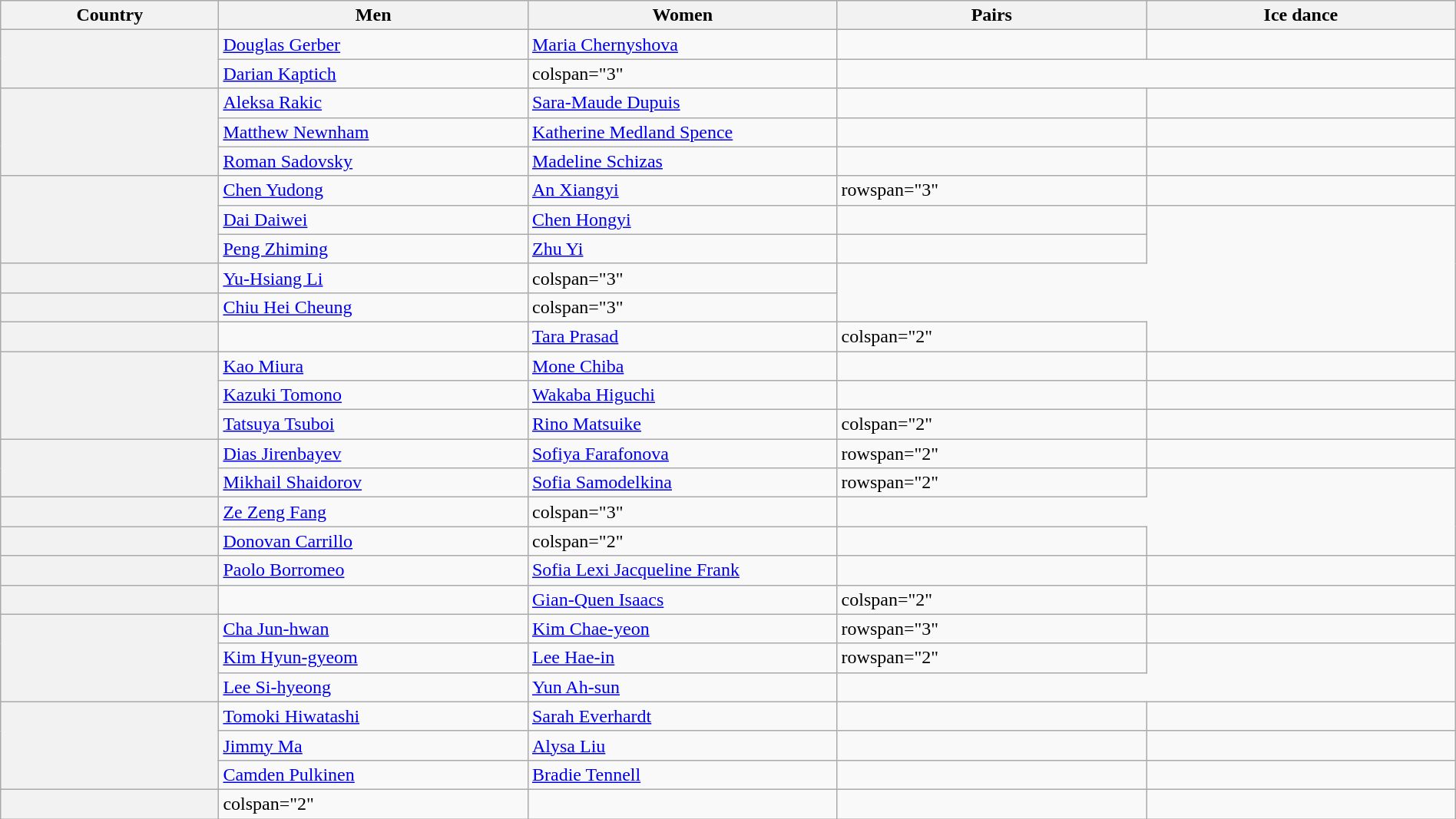<table class="wikitable unsortable" style="text-align:left; width:100%">
<tr>
<th scope="col" style="width:15%">Country</th>
<th scope="col" style="width:21.25%">Men</th>
<th scope="col" style="width:21.25%">Women</th>
<th scope="col" style="width:21.25%">Pairs</th>
<th scope="col" style="width:21.25%">Ice dance</th>
</tr>
<tr>
<th scope="row" style="text-align:left" rowspan="2"></th>
<td><a href='#'>Douglas Gerber</a></td>
<td><a href='#'>Maria Chernyshova</a></td>
<td></td>
<td></td>
</tr>
<tr>
<td><a href='#'>Darian Kaptich</a></td>
<td>colspan="3" </td>
</tr>
<tr>
<th rowspan="3" scope="row" style="text-align:left"></th>
<td><a href='#'>Aleksa Rakic</a></td>
<td><a href='#'>Sara-Maude Dupuis</a></td>
<td></td>
<td></td>
</tr>
<tr>
<td><a href='#'>Matthew Newnham</a></td>
<td><a href='#'>Katherine Medland Spence</a></td>
<td></td>
<td></td>
</tr>
<tr>
<td><a href='#'>Roman Sadovsky</a></td>
<td><a href='#'>Madeline Schizas</a></td>
<td></td>
<td></td>
</tr>
<tr>
<th scope="row" style="text-align:left" rowspan="3"></th>
<td><a href='#'>Chen Yudong</a></td>
<td><a href='#'>An Xiangyi</a></td>
<td>rowspan="3" </td>
<td></td>
</tr>
<tr>
<td><a href='#'>Dai Daiwei</a></td>
<td><a href='#'>Chen Hongyi</a></td>
<td></td>
</tr>
<tr>
<td><a href='#'>Peng Zhiming</a></td>
<td><a href='#'>Zhu Yi</a></td>
<td></td>
</tr>
<tr>
<th scope="row" style="text-align:left"></th>
<td><a href='#'>Yu-Hsiang Li</a></td>
<td>colspan="3" </td>
</tr>
<tr>
<th scope="row" style="text-align:left"></th>
<td><a href='#'>Chiu Hei Cheung</a></td>
<td>colspan="3" </td>
</tr>
<tr>
<th scope="row" style="text-align:left"></th>
<td></td>
<td><a href='#'>Tara Prasad</a></td>
<td>colspan="2" </td>
</tr>
<tr>
<th rowspan="3" scope="row" style="text-align:left"></th>
<td><a href='#'>Kao Miura</a></td>
<td><a href='#'>Mone Chiba</a></td>
<td></td>
<td></td>
</tr>
<tr>
<td><a href='#'>Kazuki Tomono</a></td>
<td><a href='#'>Wakaba Higuchi</a></td>
<td></td>
<td></td>
</tr>
<tr>
<td><a href='#'>Tatsuya Tsuboi</a></td>
<td><a href='#'>Rino Matsuike</a></td>
<td>colspan="2" </td>
</tr>
<tr>
<th rowspan="2" scope="row" style="text-align:left"></th>
<td><a href='#'>Dias Jirenbayev</a></td>
<td><a href='#'>Sofiya Farafonova</a></td>
<td>rowspan="2" </td>
<td></td>
</tr>
<tr>
<td><a href='#'>Mikhail Shaidorov</a></td>
<td><a href='#'>Sofia Samodelkina</a></td>
<td>rowspan="2" </td>
</tr>
<tr>
<th scope="row" style="text-align:left"></th>
<td><a href='#'>Ze Zeng Fang</a></td>
<td>colspan="3" </td>
</tr>
<tr>
<th scope="row" style="text-align:left"></th>
<td><a href='#'>Donovan Carrillo</a></td>
<td>colspan="2" </td>
<td></td>
</tr>
<tr>
<th scope="row" style="text-align:left"></th>
<td><a href='#'>Paolo Borromeo</a></td>
<td><a href='#'>Sofia Lexi Jacqueline Frank</a></td>
<td></td>
<td></td>
</tr>
<tr>
<th scope="row" style="text-align:left"></th>
<td></td>
<td><a href='#'>Gian-Quen Isaacs</a></td>
<td>colspan="2" </td>
</tr>
<tr>
<th scope="row" style="text-align:left" rowspan="3"></th>
<td><a href='#'>Cha Jun-hwan</a></td>
<td><a href='#'>Kim Chae-yeon</a></td>
<td>rowspan="3" </td>
<td></td>
</tr>
<tr>
<td><a href='#'>Kim Hyun-gyeom</a></td>
<td><a href='#'>Lee Hae-in</a></td>
<td>rowspan="2" </td>
</tr>
<tr>
<td><a href='#'>Lee Si-hyeong</a></td>
<td><a href='#'>Yun Ah-sun</a></td>
</tr>
<tr>
<th rowspan="3" scope="row" style="text-align:left"></th>
<td><a href='#'>Tomoki Hiwatashi</a></td>
<td><a href='#'>Sarah Everhardt</a></td>
<td></td>
<td></td>
</tr>
<tr>
<td><a href='#'>Jimmy Ma</a></td>
<td><a href='#'>Alysa Liu</a></td>
<td></td>
<td></td>
</tr>
<tr>
<td><a href='#'>Camden Pulkinen</a></td>
<td><a href='#'>Bradie Tennell</a></td>
<td></td>
<td></td>
</tr>
<tr>
<th scope="row" style="text-align:left"></th>
<td>colspan="2" </td>
<td></td>
<td></td>
</tr>
</table>
